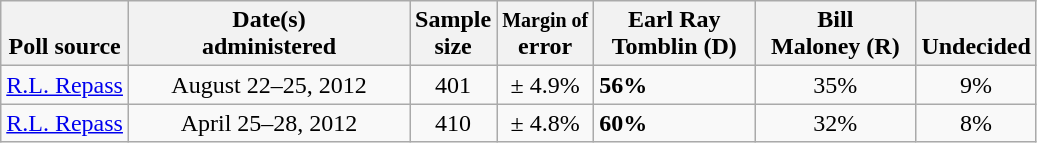<table class="wikitable">
<tr valign= bottom>
<th>Poll source</th>
<th style="width:180px;">Date(s)<br>administered</th>
<th class=small>Sample<br>size</th>
<th><small>Margin of</small><br>error</th>
<th style="width:100px;">Earl Ray<br>Tomblin (D)</th>
<th style="width:100px;">Bill<br>Maloney (R)</th>
<th>Undecided</th>
</tr>
<tr>
<td><a href='#'>R.L. Repass</a></td>
<td align=center>August 22–25, 2012</td>
<td align=center>401</td>
<td align=center>± 4.9%</td>
<td><strong>56%</strong></td>
<td align=center>35%</td>
<td align=center>9%</td>
</tr>
<tr>
<td><a href='#'>R.L. Repass</a></td>
<td align=center>April 25–28, 2012</td>
<td align=center>410</td>
<td align=center>± 4.8%</td>
<td><strong>60%</strong></td>
<td align=center>32%</td>
<td align=center>8%</td>
</tr>
</table>
